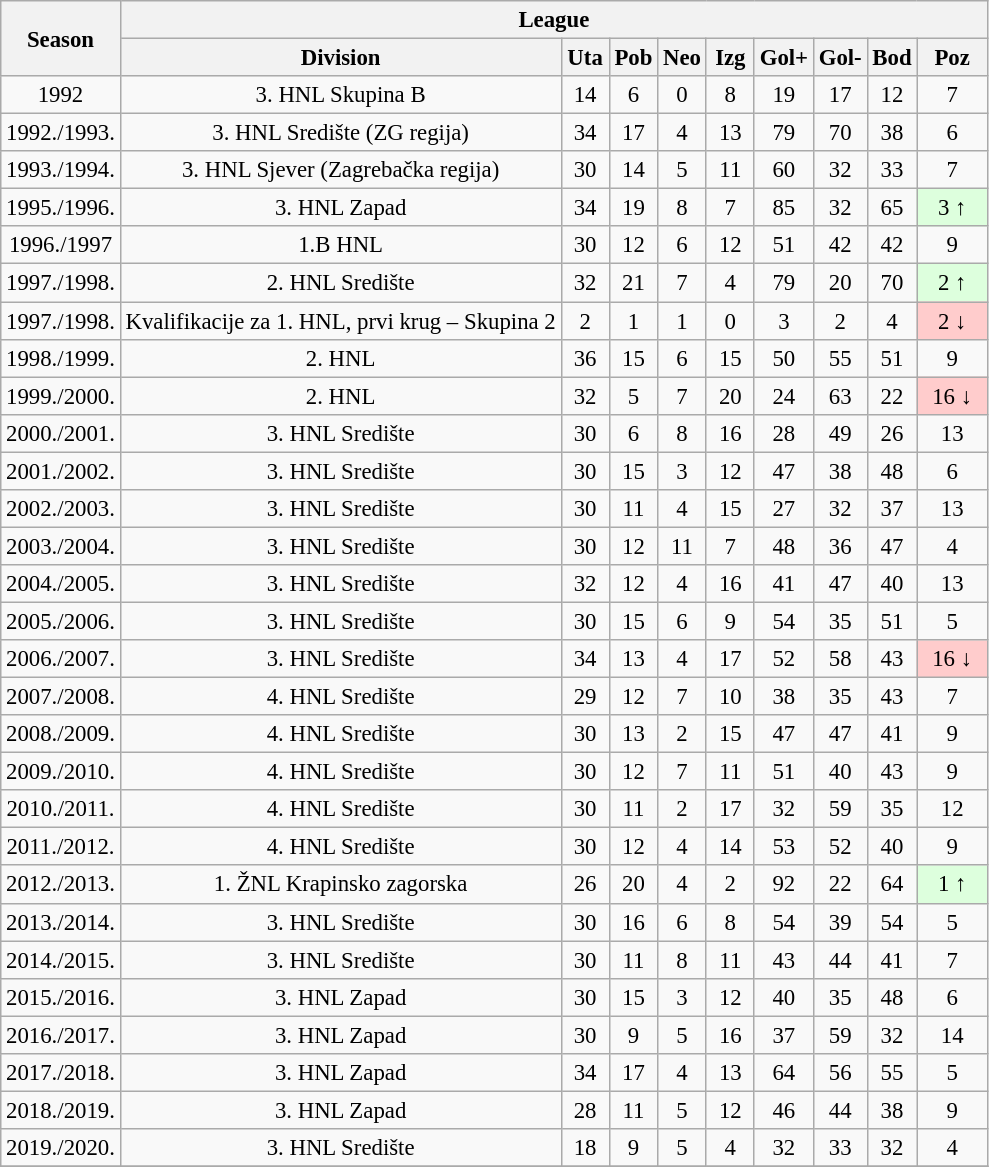<table class="wikitable" style="font-size:95%; text-align: center;">
<tr>
<th rowspan=2>Season</th>
<th colspan=9>League</th>
</tr>
<tr>
<th>Division</th>
<th width="25">Uta</th>
<th width="25">Pob</th>
<th width="25">Neo</th>
<th width="25">Izg</th>
<th width="25">Gol+</th>
<th width="25">Gol-</th>
<th width="25">Bod</th>
<th width="40">Poz</th>
</tr>
<tr>
<td>1992</td>
<td>3. HNL Skupina B</td>
<td>14</td>
<td>6</td>
<td>0</td>
<td>8</td>
<td>19</td>
<td>17</td>
<td>12</td>
<td>7</td>
</tr>
<tr>
<td>1992./1993.</td>
<td>3. HNL Središte (ZG regija)</td>
<td>34</td>
<td>17</td>
<td>4</td>
<td>13</td>
<td>79</td>
<td>70</td>
<td>38</td>
<td>6</td>
</tr>
<tr>
<td>1993./1994.</td>
<td>3. HNL Sjever (Zagrebačka regija)</td>
<td>30</td>
<td>14</td>
<td>5</td>
<td>11</td>
<td>60</td>
<td>32</td>
<td>33</td>
<td>7</td>
</tr>
<tr>
<td>1995./1996.</td>
<td>3. HNL Zapad</td>
<td>34</td>
<td>19</td>
<td>8</td>
<td>7</td>
<td>85</td>
<td>32</td>
<td>65</td>
<td bgcolor="#DDFFDD">3 ↑</td>
</tr>
<tr>
<td>1996./1997</td>
<td>1.B HNL</td>
<td>30</td>
<td>12</td>
<td>6</td>
<td>12</td>
<td>51</td>
<td>42</td>
<td>42</td>
<td>9</td>
</tr>
<tr>
<td>1997./1998.</td>
<td>2. HNL Središte</td>
<td>32</td>
<td>21</td>
<td>7</td>
<td>4</td>
<td>79</td>
<td>20</td>
<td>70</td>
<td bgcolor="#DDFFDD">2 ↑</td>
</tr>
<tr>
<td>1997./1998.</td>
<td>Kvalifikacije za 1. HNL, prvi krug – Skupina 2</td>
<td>2</td>
<td>1</td>
<td>1</td>
<td>0</td>
<td>3</td>
<td>2</td>
<td>4</td>
<td bgcolor="#FFCCCC">2 ↓</td>
</tr>
<tr>
<td>1998./1999.</td>
<td>2. HNL</td>
<td>36</td>
<td>15</td>
<td>6</td>
<td>15</td>
<td>50</td>
<td>55</td>
<td>51</td>
<td>9</td>
</tr>
<tr>
<td>1999./2000.</td>
<td>2. HNL</td>
<td>32</td>
<td>5</td>
<td>7</td>
<td>20</td>
<td>24</td>
<td>63</td>
<td>22</td>
<td bgcolor="#FFCCCC">16 ↓</td>
</tr>
<tr>
<td>2000./2001.</td>
<td>3. HNL Središte</td>
<td>30</td>
<td>6</td>
<td>8</td>
<td>16</td>
<td>28</td>
<td>49</td>
<td>26</td>
<td>13</td>
</tr>
<tr>
<td>2001./2002.</td>
<td>3. HNL Središte</td>
<td>30</td>
<td>15</td>
<td>3</td>
<td>12</td>
<td>47</td>
<td>38</td>
<td>48</td>
<td>6</td>
</tr>
<tr>
<td>2002./2003.</td>
<td>3. HNL Središte</td>
<td>30</td>
<td>11</td>
<td>4</td>
<td>15</td>
<td>27</td>
<td>32</td>
<td>37</td>
<td>13</td>
</tr>
<tr>
<td>2003./2004.</td>
<td>3. HNL Središte</td>
<td>30</td>
<td>12</td>
<td>11</td>
<td>7</td>
<td>48</td>
<td>36</td>
<td>47</td>
<td>4</td>
</tr>
<tr>
<td>2004./2005.</td>
<td>3. HNL Središte</td>
<td>32</td>
<td>12</td>
<td>4</td>
<td>16</td>
<td>41</td>
<td>47</td>
<td>40</td>
<td>13</td>
</tr>
<tr>
<td>2005./2006.</td>
<td>3. HNL Središte</td>
<td>30</td>
<td>15</td>
<td>6</td>
<td>9</td>
<td>54</td>
<td>35</td>
<td>51</td>
<td>5</td>
</tr>
<tr>
<td>2006./2007.</td>
<td>3. HNL Središte</td>
<td>34</td>
<td>13</td>
<td>4</td>
<td>17</td>
<td>52</td>
<td>58</td>
<td>43</td>
<td bgcolor="#FFCCCC">16 ↓</td>
</tr>
<tr>
<td>2007./2008.</td>
<td>4. HNL Središte</td>
<td>29</td>
<td>12</td>
<td>7</td>
<td>10</td>
<td>38</td>
<td>35</td>
<td>43</td>
<td>7</td>
</tr>
<tr>
<td>2008./2009.</td>
<td>4. HNL Središte</td>
<td>30</td>
<td>13</td>
<td>2</td>
<td>15</td>
<td>47</td>
<td>47</td>
<td>41</td>
<td>9</td>
</tr>
<tr>
<td>2009./2010.</td>
<td>4. HNL Središte</td>
<td>30</td>
<td>12</td>
<td>7</td>
<td>11</td>
<td>51</td>
<td>40</td>
<td>43</td>
<td>9</td>
</tr>
<tr>
<td>2010./2011.</td>
<td>4. HNL Središte</td>
<td>30</td>
<td>11</td>
<td>2</td>
<td>17</td>
<td>32</td>
<td>59</td>
<td>35</td>
<td>12</td>
</tr>
<tr>
<td>2011./2012.</td>
<td>4. HNL Središte</td>
<td>30</td>
<td>12</td>
<td>4</td>
<td>14</td>
<td>53</td>
<td>52</td>
<td>40</td>
<td>9</td>
</tr>
<tr>
<td>2012./2013.</td>
<td>1. ŽNL Krapinsko zagorska</td>
<td>26</td>
<td>20</td>
<td>4</td>
<td>2</td>
<td>92</td>
<td>22</td>
<td>64</td>
<td bgcolor="#DDFFDD">1 ↑</td>
</tr>
<tr>
<td>2013./2014.</td>
<td>3. HNL Središte</td>
<td>30</td>
<td>16</td>
<td>6</td>
<td>8</td>
<td>54</td>
<td>39</td>
<td>54</td>
<td>5</td>
</tr>
<tr>
<td>2014./2015.</td>
<td>3. HNL Središte</td>
<td>30</td>
<td>11</td>
<td>8</td>
<td>11</td>
<td>43</td>
<td>44</td>
<td>41</td>
<td>7</td>
</tr>
<tr>
<td>2015./2016.</td>
<td>3. HNL Zapad</td>
<td>30</td>
<td>15</td>
<td>3</td>
<td>12</td>
<td>40</td>
<td>35</td>
<td>48</td>
<td>6</td>
</tr>
<tr>
<td>2016./2017.</td>
<td>3. HNL Zapad</td>
<td>30</td>
<td>9</td>
<td>5</td>
<td>16</td>
<td>37</td>
<td>59</td>
<td>32</td>
<td>14</td>
</tr>
<tr>
<td>2017./2018.</td>
<td>3. HNL Zapad</td>
<td>34</td>
<td>17</td>
<td>4</td>
<td>13</td>
<td>64</td>
<td>56</td>
<td>55</td>
<td>5</td>
</tr>
<tr>
<td>2018./2019.</td>
<td>3. HNL Zapad</td>
<td>28</td>
<td>11</td>
<td>5</td>
<td>12</td>
<td>46</td>
<td>44</td>
<td>38</td>
<td>9 </td>
</tr>
<tr>
<td>2019./2020.</td>
<td>3. HNL Središte</td>
<td>18</td>
<td>9</td>
<td>5</td>
<td>4</td>
<td>32</td>
<td>33</td>
<td>32</td>
<td>4 </td>
</tr>
<tr>
</tr>
</table>
